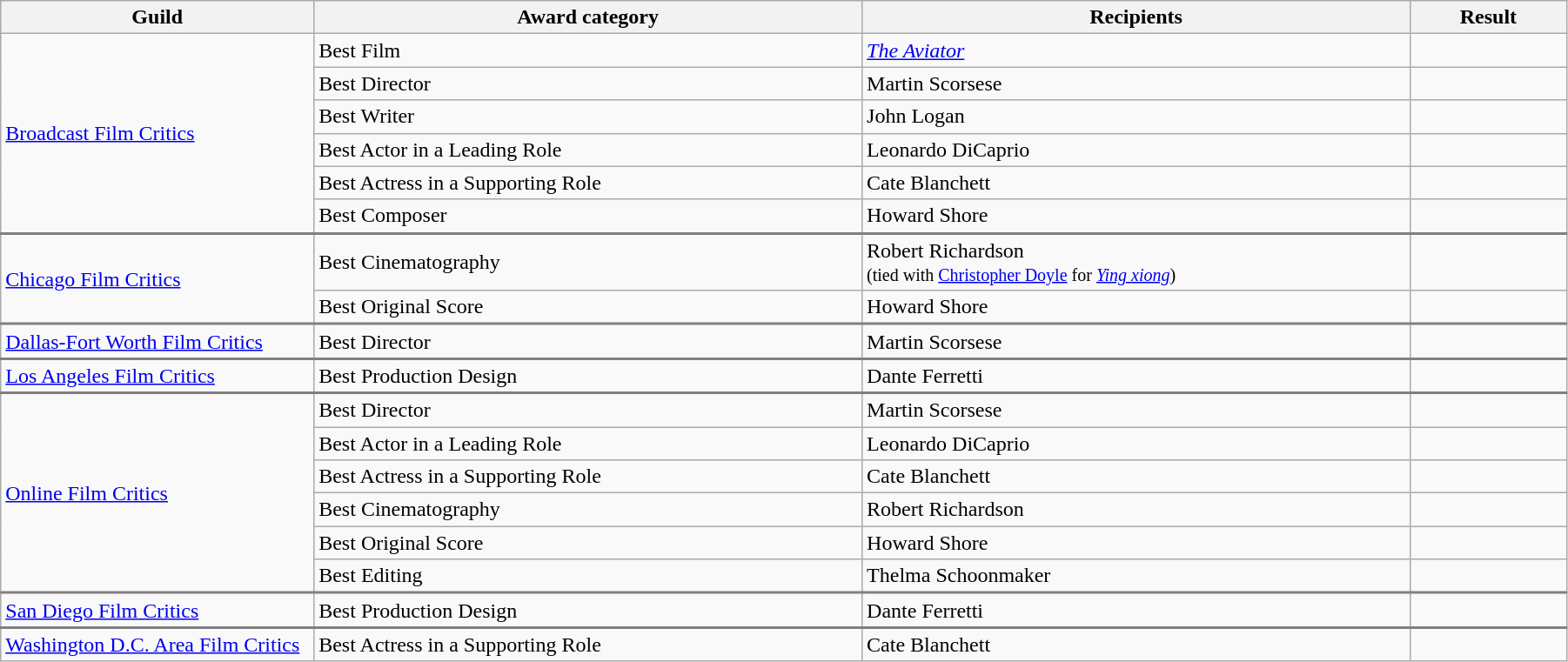<table class="wikitable" style="width:95%;" cellpadding="5">
<tr>
<th style="width:20%;">Guild</th>
<th style="width:35%;">Award category</th>
<th style="width:35%;">Recipients</th>
<th style="width:10%;">Result</th>
</tr>
<tr>
<td rowspan=6><a href='#'>Broadcast Film Critics</a></td>
<td>Best Film</td>
<td><em><a href='#'>The Aviator</a></em></td>
<td></td>
</tr>
<tr>
<td>Best Director</td>
<td>Martin Scorsese</td>
<td></td>
</tr>
<tr>
<td>Best Writer</td>
<td>John Logan</td>
<td></td>
</tr>
<tr>
<td>Best Actor in a Leading Role</td>
<td>Leonardo DiCaprio</td>
<td></td>
</tr>
<tr>
<td>Best Actress in a Supporting Role</td>
<td>Cate Blanchett</td>
<td></td>
</tr>
<tr>
<td>Best Composer</td>
<td>Howard Shore</td>
<td></td>
</tr>
<tr style="border-top:2px solid gray;">
<td rowspan=2><a href='#'>Chicago Film Critics</a></td>
<td>Best Cinematography</td>
<td>Robert Richardson<br><small>(tied with <a href='#'>Christopher Doyle</a> for <em><a href='#'>Ying xiong</a></em>)</small></td>
<td></td>
</tr>
<tr>
<td>Best Original Score</td>
<td>Howard Shore</td>
<td></td>
</tr>
<tr style="border-top:2px solid gray;">
<td><a href='#'>Dallas-Fort Worth Film Critics</a></td>
<td>Best Director</td>
<td>Martin Scorsese</td>
<td></td>
</tr>
<tr style="border-top:2px solid gray;">
<td><a href='#'>Los Angeles Film Critics</a></td>
<td>Best Production Design</td>
<td>Dante Ferretti</td>
<td></td>
</tr>
<tr style="border-top:2px solid gray;">
<td rowspan=6><a href='#'>Online Film Critics</a></td>
<td>Best Director</td>
<td>Martin Scorsese</td>
<td></td>
</tr>
<tr>
<td>Best Actor in a Leading Role</td>
<td>Leonardo DiCaprio</td>
<td></td>
</tr>
<tr>
<td>Best Actress in a Supporting Role</td>
<td>Cate Blanchett</td>
<td></td>
</tr>
<tr>
<td>Best Cinematography</td>
<td>Robert Richardson</td>
<td></td>
</tr>
<tr>
<td>Best Original Score</td>
<td>Howard Shore</td>
<td></td>
</tr>
<tr>
<td>Best Editing</td>
<td>Thelma Schoonmaker</td>
<td></td>
</tr>
<tr style="border-top:2px solid gray;">
<td><a href='#'>San Diego Film Critics</a></td>
<td>Best Production Design</td>
<td>Dante Ferretti</td>
<td></td>
</tr>
<tr style="border-top:2px solid gray;">
<td><a href='#'>Washington D.C. Area Film Critics</a></td>
<td>Best Actress in a Supporting Role</td>
<td>Cate Blanchett</td>
<td></td>
</tr>
</table>
